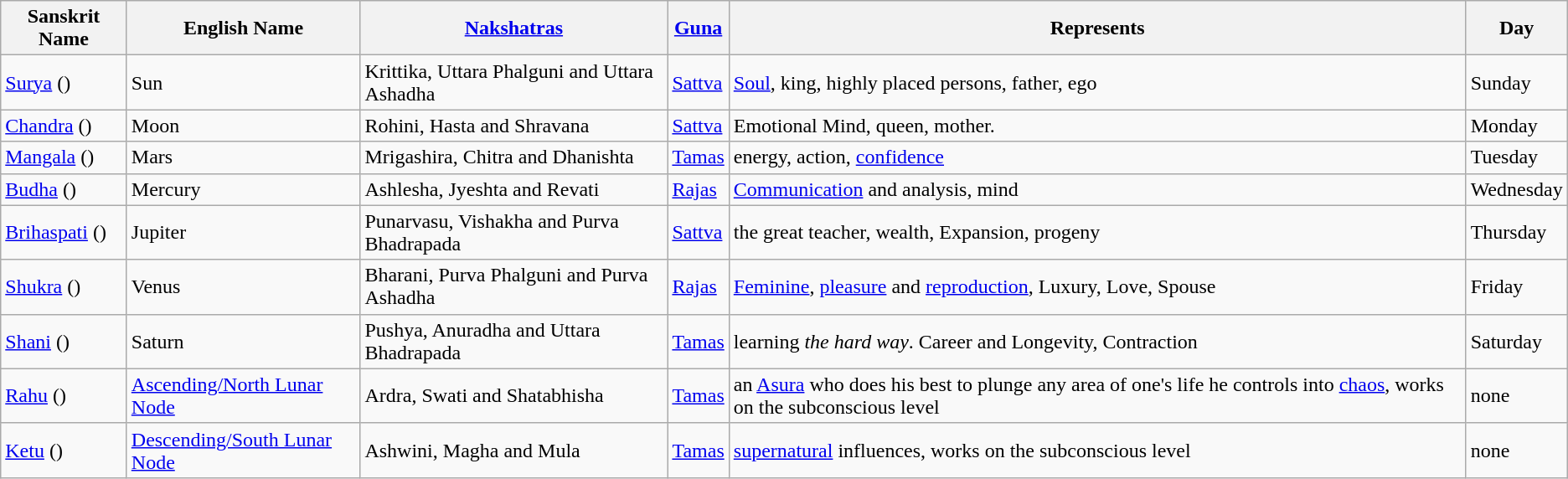<table class="wikitable">
<tr>
<th>Sanskrit Name</th>
<th>English Name</th>
<th><a href='#'>Nakshatras</a></th>
<th><a href='#'>Guna</a></th>
<th>Represents</th>
<th>Day</th>
</tr>
<tr>
<td><a href='#'>Surya</a> ()</td>
<td>Sun</td>
<td>Krittika, Uttara Phalguni and Uttara Ashadha</td>
<td><a href='#'>Sattva</a></td>
<td><a href='#'>Soul</a>, king, highly placed persons, father, ego</td>
<td>Sunday</td>
</tr>
<tr>
<td><a href='#'>Chandra</a> ()</td>
<td>Moon</td>
<td>Rohini, Hasta and Shravana</td>
<td><a href='#'>Sattva</a></td>
<td>Emotional Mind, queen, mother.</td>
<td>Monday</td>
</tr>
<tr>
<td><a href='#'>Mangala</a> ()</td>
<td>Mars</td>
<td>Mrigashira, Chitra and Dhanishta</td>
<td><a href='#'>Tamas</a></td>
<td>energy, action, <a href='#'>confidence</a></td>
<td>Tuesday</td>
</tr>
<tr>
<td><a href='#'>Budha</a> ()</td>
<td>Mercury</td>
<td>Ashlesha, Jyeshta and Revati</td>
<td><a href='#'>Rajas</a></td>
<td><a href='#'>Communication</a> and analysis, mind</td>
<td>Wednesday</td>
</tr>
<tr>
<td><a href='#'>Brihaspati</a> ()</td>
<td>Jupiter</td>
<td>Punarvasu, Vishakha and Purva Bhadrapada</td>
<td><a href='#'>Sattva</a></td>
<td>the great teacher, wealth, Expansion, progeny</td>
<td>Thursday</td>
</tr>
<tr>
<td><a href='#'>Shukra</a> ()</td>
<td>Venus</td>
<td>Bharani, Purva Phalguni and Purva Ashadha</td>
<td><a href='#'>Rajas</a></td>
<td><a href='#'>Feminine</a>, <a href='#'>pleasure</a> and <a href='#'>reproduction</a>, Luxury, Love, Spouse</td>
<td>Friday</td>
</tr>
<tr>
<td><a href='#'>Shani</a> ()</td>
<td>Saturn</td>
<td>Pushya, Anuradha and Uttara Bhadrapada</td>
<td><a href='#'>Tamas</a></td>
<td>learning <em>the hard way</em>. Career and Longevity, Contraction</td>
<td>Saturday</td>
</tr>
<tr>
<td><a href='#'>Rahu</a> ()</td>
<td><a href='#'>Ascending/North Lunar Node</a></td>
<td>Ardra, Swati and Shatabhisha</td>
<td><a href='#'>Tamas</a></td>
<td>an <a href='#'>Asura</a> who does his best to plunge any area of one's life he controls into <a href='#'>chaos</a>, works on the subconscious level</td>
<td>none</td>
</tr>
<tr>
<td><a href='#'>Ketu</a> ()</td>
<td><a href='#'>Descending/South Lunar Node</a></td>
<td>Ashwini, Magha and Mula</td>
<td><a href='#'>Tamas</a></td>
<td><a href='#'>supernatural</a> influences, works on the subconscious level</td>
<td>none</td>
</tr>
</table>
